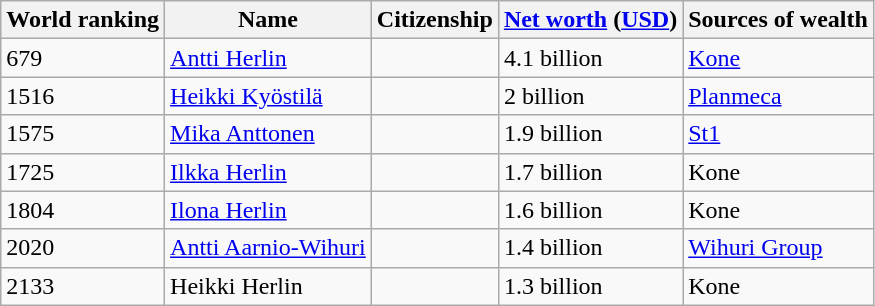<table class="wikitable">
<tr>
<th>World ranking</th>
<th>Name</th>
<th>Citizenship</th>
<th><a href='#'>Net worth</a> (<a href='#'>USD</a>)</th>
<th>Sources of wealth</th>
</tr>
<tr>
<td>679</td>
<td><a href='#'>Antti Herlin</a></td>
<td></td>
<td>4.1 billion</td>
<td><a href='#'>Kone</a></td>
</tr>
<tr>
<td>1516</td>
<td><a href='#'>Heikki Kyöstilä</a></td>
<td></td>
<td>2 billion</td>
<td><a href='#'>Planmeca</a></td>
</tr>
<tr>
<td>1575</td>
<td><a href='#'>Mika Anttonen</a></td>
<td></td>
<td>1.9 billion</td>
<td><a href='#'>St1</a></td>
</tr>
<tr>
<td>1725</td>
<td><a href='#'>Ilkka Herlin</a></td>
<td></td>
<td>1.7 billion</td>
<td>Kone</td>
</tr>
<tr>
<td>1804</td>
<td><a href='#'>Ilona Herlin</a></td>
<td></td>
<td>1.6 billion</td>
<td>Kone</td>
</tr>
<tr>
<td>2020</td>
<td><a href='#'>Antti Aarnio-Wihuri</a></td>
<td></td>
<td>1.4 billion</td>
<td><a href='#'>Wihuri Group</a></td>
</tr>
<tr>
<td>2133</td>
<td>Heikki Herlin</td>
<td></td>
<td>1.3 billion</td>
<td>Kone</td>
</tr>
</table>
